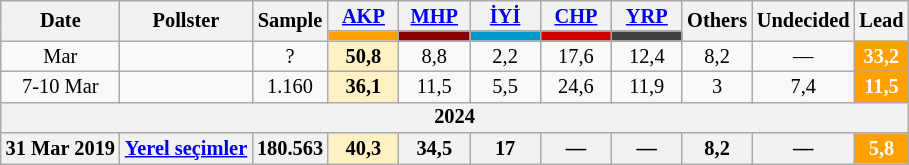<table class="wikitable mw-collapsible" style="text-align:center; font-size:85%; line-height:14px;">
<tr>
<th rowspan="2">Date</th>
<th rowspan="2">Pollster</th>
<th rowspan="2">Sample</th>
<th style="width:3em;"><a href='#'>AKP</a></th>
<th style="width:3em;"><a href='#'>MHP</a></th>
<th style="width:3em;"><a href='#'>İYİ</a></th>
<th style="width:3em;"><a href='#'>CHP</a></th>
<th style="width:3em;"><a href='#'>YRP</a></th>
<th rowspan="2">Others</th>
<th rowspan="2">Undecided</th>
<th rowspan="2">Lead</th>
</tr>
<tr>
<th style="background:#fda000;"></th>
<th style="background:#870000;"></th>
<th style="background:#0099cc;"></th>
<th style="background:#d40000;"></th>
<th style="background:#414042;"></th>
</tr>
<tr>
<td>Mar</td>
<td></td>
<td>?</td>
<th style="background:#FFF1C4">50,8</th>
<td>8,8</td>
<td>2,2</td>
<td>17,6</td>
<td>12,4</td>
<td>8,2</td>
<td>—</td>
<th style="background:#fda000; color:white;">33,2</th>
</tr>
<tr>
<td>7-10 Mar</td>
<td></td>
<td>1.160</td>
<th style="background:#FFF1C4"><strong>36,1</strong></th>
<td>11,5</td>
<td>5,5</td>
<td>24,6</td>
<td>11,9</td>
<td>3</td>
<td>7,4</td>
<th style="background:#fda000; color:white;">11,5</th>
</tr>
<tr>
<th colspan="11">2024</th>
</tr>
<tr>
<th>31 Mar 2019</th>
<th><a href='#'>Yerel seçimler</a></th>
<th>180.563</th>
<th style="background:#FFF1C4"><strong>40,3</strong></th>
<th>34,5</th>
<th>17</th>
<th>—</th>
<th>—</th>
<th>8,2</th>
<th>—</th>
<th style="background:#fda000; color:white;">5,8</th>
</tr>
</table>
